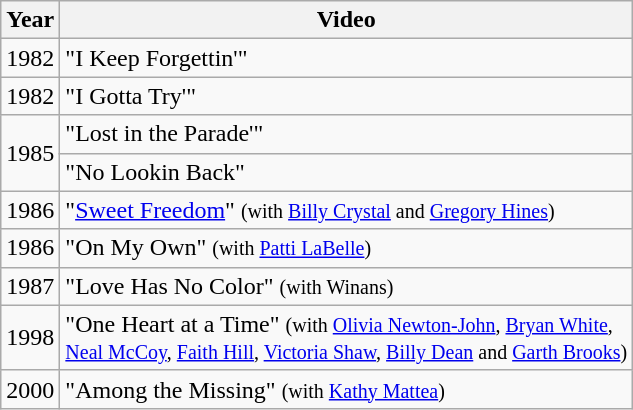<table class="wikitable">
<tr>
<th>Year</th>
<th>Video</th>
</tr>
<tr>
<td>1982</td>
<td>"I Keep Forgettin'"</td>
</tr>
<tr>
<td>1982</td>
<td>"I Gotta Try'"</td>
</tr>
<tr>
<td rowspan=2>1985</td>
<td>"Lost in the Parade'"</td>
</tr>
<tr>
<td>"No Lookin Back"</td>
</tr>
<tr>
<td>1986</td>
<td>"<a href='#'>Sweet Freedom</a>" <small>(with <a href='#'>Billy Crystal</a> and <a href='#'>Gregory Hines</a>)</small></td>
</tr>
<tr>
<td>1986</td>
<td>"On My Own" <small>(with <a href='#'>Patti LaBelle</a>)</small></td>
</tr>
<tr>
<td>1987</td>
<td>"Love Has No Color" <small>(with Winans)</small></td>
</tr>
<tr>
<td>1998</td>
<td>"One Heart at a Time" <small>(with <a href='#'>Olivia Newton-John</a>, <a href='#'>Bryan White</a>,<br><a href='#'>Neal McCoy</a>, <a href='#'>Faith Hill</a>, <a href='#'>Victoria Shaw</a>, <a href='#'>Billy Dean</a> and <a href='#'>Garth Brooks</a>)</small></td>
</tr>
<tr>
<td>2000</td>
<td>"Among the Missing" <small> (with <a href='#'>Kathy Mattea</a>)</small></td>
</tr>
</table>
